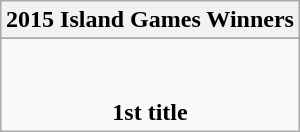<table class="wikitable" style="text-align: center; margin: 0 auto;">
<tr>
<th>2015 Island Games Winners</th>
</tr>
<tr>
</tr>
<tr>
<td><br><strong></strong><br><strong>1st title</strong></td>
</tr>
</table>
